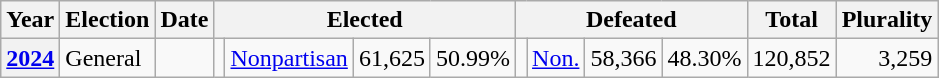<table class=wikitable>
<tr>
<th>Year</th>
<th>Election</th>
<th>Date</th>
<th ! colspan="4">Elected</th>
<th ! colspan="4">Defeated</th>
<th>Total</th>
<th>Plurality</th>
</tr>
<tr>
<th valign="top"><a href='#'>2024</a></th>
<td valign="top">General</td>
<td valign="top"></td>
<td valign="top"></td>
<td valign="top" ><a href='#'>Nonpartisan</a></td>
<td valign="top" align="right">61,625</td>
<td valign="top" align="right">50.99%</td>
<td valign="top"></td>
<td valign="top" ><a href='#'>Non.</a></td>
<td valign="top" align="right">58,366</td>
<td valign="top" align="right">48.30%</td>
<td valign="top" align="right">120,852</td>
<td valign="top" align="right">3,259</td>
</tr>
</table>
